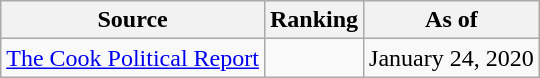<table class="wikitable">
<tr>
<th>Source</th>
<th>Ranking</th>
<th>As of</th>
</tr>
<tr>
<td><a href='#'>The Cook Political Report</a></td>
<td></td>
<td>January 24, 2020</td>
</tr>
</table>
